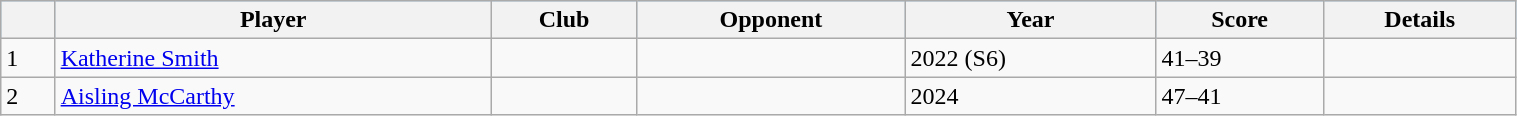<table class="wikitable sortable" style="width:80%;">
<tr style="background:#87cefa;">
<th></th>
<th>Player</th>
<th>Club</th>
<th>Opponent</th>
<th>Year</th>
<th>Score</th>
<th>Details</th>
</tr>
<tr>
<td>1</td>
<td><a href='#'>Katherine Smith</a></td>
<td></td>
<td></td>
<td>2022 (S6)</td>
<td>41–39</td>
<td></td>
</tr>
<tr>
<td>2</td>
<td><a href='#'>Aisling McCarthy</a></td>
<td></td>
<td></td>
<td>2024</td>
<td>47–41</td>
<td></td>
</tr>
</table>
